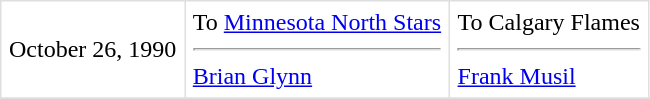<table border=1 style="border-collapse:collapse" bordercolor="#DFDFDF"  cellpadding="5">
<tr>
<td>October 26, 1990</td>
<td valign="top">To <a href='#'>Minnesota North Stars</a> <hr><a href='#'>Brian Glynn</a></td>
<td valign="top">To Calgary Flames <hr><a href='#'>Frank Musil</a></td>
</tr>
<tr>
</tr>
</table>
